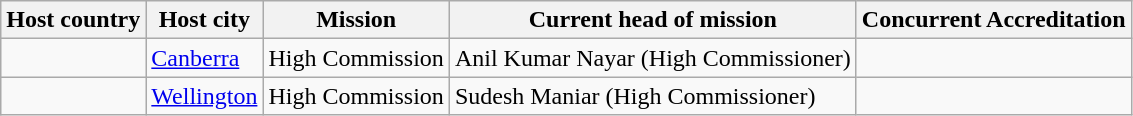<table class=wikitable>
<tr>
<th>Host country</th>
<th>Host city</th>
<th>Mission</th>
<th>Current head of mission</th>
<th>Concurrent Accreditation</th>
</tr>
<tr>
<td></td>
<td><a href='#'>Canberra</a></td>
<td>High Commission</td>
<td>Anil Kumar Nayar (High Commissioner)</td>
<td></td>
</tr>
<tr>
<td></td>
<td><a href='#'>Wellington</a></td>
<td>High Commission</td>
<td>Sudesh Maniar (High Commissioner)</td>
<td></td>
</tr>
</table>
